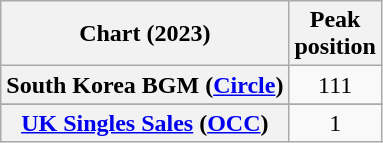<table class="wikitable sortable plainrowheaders" style="text-align:center">
<tr>
<th scope="col">Chart (2023)</th>
<th scope="col">Peak<br>position</th>
</tr>
<tr>
<th scope="row">South Korea BGM (<a href='#'>Circle</a>)</th>
<td>111</td>
</tr>
<tr>
</tr>
<tr>
</tr>
<tr>
<th scope="row"><a href='#'>UK Singles Sales</a> (<a href='#'>OCC</a>)</th>
<td>1</td>
</tr>
</table>
